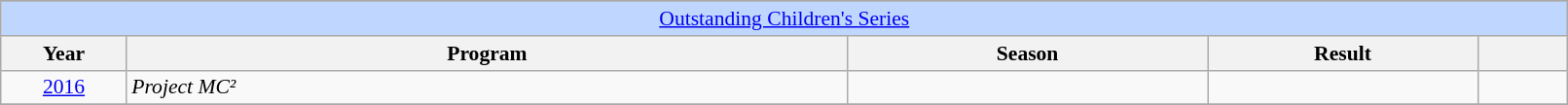<table class="wikitable plainrowheaders" style="font-size: 90%" width=85%>
<tr>
</tr>
<tr ---- bgcolor="#bfd7ff">
<td colspan=6 align=center><a href='#'>Outstanding Children's Series</a></td>
</tr>
<tr ---- bgcolor="#ebf5ff">
<th scope="col" style="width:7%;">Year</th>
<th scope="col" style="width:40%;">Program</th>
<th scope="col" style="width:20%;">Season</th>
<th scope="col" style="width:15%;">Result</th>
<th scope="col" class="unsortable" style="width:5%;"></th>
</tr>
<tr>
<td style="text-align:center;"><a href='#'>2016</a></td>
<td><em>Project MC² </em></td>
<td></td>
<td></td>
<td style="text-align:center;"></td>
</tr>
<tr>
</tr>
</table>
